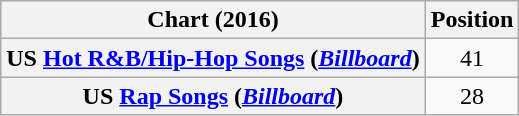<table class="wikitable plainrowheaders sortable" style="text-align:center">
<tr>
<th scope="col">Chart (2016)</th>
<th scope="col">Position</th>
</tr>
<tr>
<th scope="row">US <a href='#'>Hot R&B/Hip-Hop Songs</a> (<em><a href='#'>Billboard</a></em>)</th>
<td style="text-align:center;">41</td>
</tr>
<tr>
<th scope="row">US <a href='#'>Rap Songs</a> (<em><a href='#'>Billboard</a></em>)</th>
<td style="text-align:center;">28</td>
</tr>
</table>
